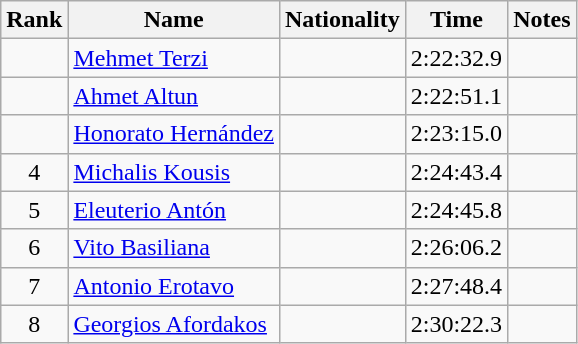<table class="wikitable sortable" style="text-align:center">
<tr>
<th>Rank</th>
<th>Name</th>
<th>Nationality</th>
<th>Time</th>
<th>Notes</th>
</tr>
<tr>
<td></td>
<td align=left><a href='#'>Mehmet Terzi</a></td>
<td align=left></td>
<td>2:22:32.9</td>
<td></td>
</tr>
<tr>
<td></td>
<td align=left><a href='#'>Ahmet Altun</a></td>
<td align=left></td>
<td>2:22:51.1</td>
<td></td>
</tr>
<tr>
<td></td>
<td align=left><a href='#'>Honorato Hernández</a></td>
<td align=left></td>
<td>2:23:15.0</td>
<td></td>
</tr>
<tr>
<td>4</td>
<td align=left><a href='#'>Michalis Kousis</a></td>
<td align=left></td>
<td>2:24:43.4</td>
<td></td>
</tr>
<tr>
<td>5</td>
<td align=left><a href='#'>Eleuterio Antón</a></td>
<td align=left></td>
<td>2:24:45.8</td>
<td></td>
</tr>
<tr>
<td>6</td>
<td align=left><a href='#'>Vito Basiliana</a></td>
<td align=left></td>
<td>2:26:06.2</td>
<td></td>
</tr>
<tr>
<td>7</td>
<td align=left><a href='#'>Antonio Erotavo</a></td>
<td align=left></td>
<td>2:27:48.4</td>
<td></td>
</tr>
<tr>
<td>8</td>
<td align=left><a href='#'>Georgios Afordakos</a></td>
<td align=left></td>
<td>2:30:22.3</td>
<td></td>
</tr>
</table>
